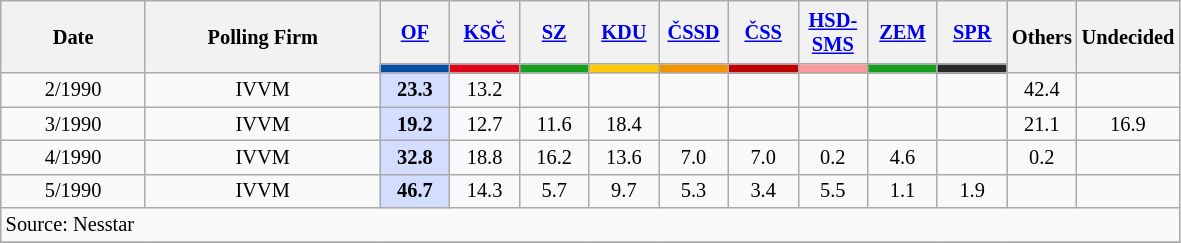<table class="wikitable" style="text-align:center; font-size:85%; line-height:16px;">
<tr style="height:42px;">
<th style="width:90px;" rowspan="2">Date</th>
<th style="width:150px;" rowspan="2">Polling Firm</th>
<th><a href='#'><span>OF</span></a></th>
<th><a href='#'><span>KSČ</span></a></th>
<th><a href='#'><span>SZ</span></a></th>
<th><a href='#'><span>KDU</span></a></th>
<th><a href='#'><span>ČSSD</span></a></th>
<th><a href='#'><span>ČSS</span></a></th>
<th><a href='#'><span>HSD-SMS</span></a></th>
<th><a href='#'><span>ZEM</span></a></th>
<th><a href='#'><span>SPR</span></a></th>
<th style="width:40px;" rowspan="2">Others</th>
<th style="width:40px;" rowspan="2">Undecided</th>
</tr>
<tr>
<th style="color:inherit;background:#034EA2; width:40px;"></th>
<th style="color:inherit;background:#E00219; width:40px;"></th>
<th style="color:inherit;background:#179E1E; width:40px;"></th>
<th style="color:inherit;background:#FFCB03; width:40px;"></th>
<th style="color:inherit;background:#F29400; width:40px;"></th>
<th style="color:inherit;background:#BF0202; width:40px;"></th>
<th style="color:inherit;background:#FF9999; width:40px;"></th>
<th style="color:inherit;background:#179E1E; width:40px;"></th>
<th style="color:inherit;background:#292829; width:40px;"></th>
</tr>
<tr>
<td>2/1990</td>
<td>IVVM</td>
<td style="background:#D3DDFF"><strong>23.3</strong></td>
<td>13.2</td>
<td></td>
<td></td>
<td></td>
<td></td>
<td></td>
<td></td>
<td></td>
<td>42.4</td>
<td></td>
</tr>
<tr>
<td>3/1990</td>
<td>IVVM</td>
<td style="background:#D3DDFF"><strong>19.2</strong></td>
<td>12.7</td>
<td>11.6</td>
<td>18.4</td>
<td></td>
<td></td>
<td></td>
<td></td>
<td></td>
<td>21.1</td>
<td>16.9</td>
</tr>
<tr>
<td>4/1990</td>
<td>IVVM</td>
<td style="background:#D3DDFF"><strong>32.8</strong></td>
<td>18.8</td>
<td>16.2</td>
<td>13.6</td>
<td>7.0</td>
<td>7.0</td>
<td>0.2</td>
<td>4.6</td>
<td></td>
<td>0.2</td>
<td></td>
</tr>
<tr>
<td>5/1990</td>
<td>IVVM</td>
<td style="background:#D3DDFF"><strong>46.7</strong></td>
<td>14.3</td>
<td>5.7</td>
<td>9.7</td>
<td>5.3</td>
<td>3.4</td>
<td>5.5</td>
<td>1.1</td>
<td>1.9</td>
<td></td>
<td></td>
</tr>
<tr>
<td align=left colspan=15>Source: Nesstar</td>
</tr>
<tr>
</tr>
</table>
